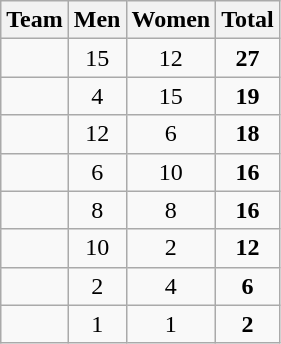<table class=wikitable style="text-align:center">
<tr>
<th>Team</th>
<th>Men</th>
<th>Women</th>
<th>Total</th>
</tr>
<tr>
<td align=left></td>
<td>15</td>
<td>12</td>
<td><strong>27</strong></td>
</tr>
<tr>
<td align=left></td>
<td>4</td>
<td>15</td>
<td><strong>19</strong></td>
</tr>
<tr>
<td align=left></td>
<td>12</td>
<td>6</td>
<td><strong>18</strong></td>
</tr>
<tr>
<td align=left></td>
<td>6</td>
<td>10</td>
<td><strong>16</strong></td>
</tr>
<tr>
<td align=left></td>
<td>8</td>
<td>8</td>
<td><strong>16</strong></td>
</tr>
<tr>
<td align=left></td>
<td>10</td>
<td>2</td>
<td><strong>12</strong></td>
</tr>
<tr>
<td align=left></td>
<td>2</td>
<td>4</td>
<td><strong>6</strong></td>
</tr>
<tr>
<td align=left></td>
<td>1</td>
<td>1</td>
<td><strong>2</strong></td>
</tr>
</table>
